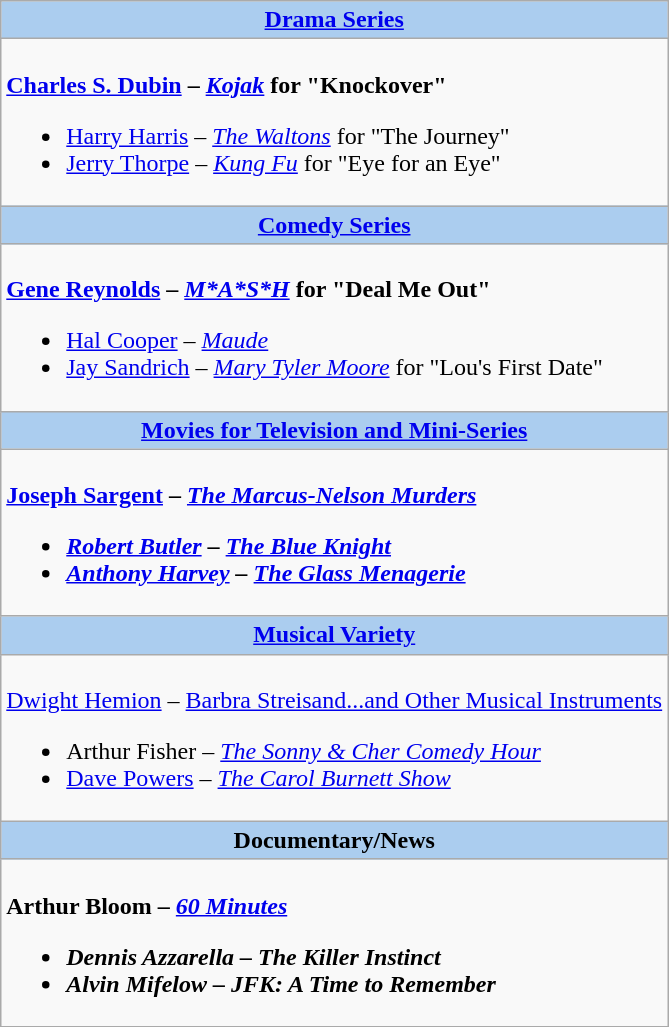<table class=wikitable style="width="100%">
<tr>
<th colspan="2" style="background:#abcdef;"><a href='#'>Drama Series</a></th>
</tr>
<tr>
<td colspan="2" style="vertical-align:top;"><br><strong><a href='#'>Charles S. Dubin</a> – <em><a href='#'>Kojak</a></em> for "Knockover"</strong><ul><li><a href='#'>Harry Harris</a> – <em><a href='#'>The Waltons</a></em> for "The Journey"</li><li><a href='#'>Jerry Thorpe</a> – <em><a href='#'>Kung Fu</a></em> for "Eye for an Eye"</li></ul></td>
</tr>
<tr>
<th colspan="2" style="background:#abcdef;"><a href='#'>Comedy Series</a></th>
</tr>
<tr>
<td colspan="2" style="vertical-align:top;"><br><strong><a href='#'>Gene Reynolds</a> – <em><a href='#'>M*A*S*H</a></em> for "Deal Me Out"</strong><ul><li><a href='#'>Hal Cooper</a> – <em><a href='#'>Maude</a></em> </li><li><a href='#'>Jay Sandrich</a> – <em><a href='#'>Mary Tyler Moore</a></em> for "Lou's First Date"</li></ul></td>
</tr>
<tr>
<th colspan="2" style="background:#abcdef;"><a href='#'>Movies for Television and Mini-Series</a></th>
</tr>
<tr>
<td colspan="2" style="vertical-align:top;"><br><strong><a href='#'>Joseph Sargent</a> – <em><a href='#'>The Marcus-Nelson Murders</a><strong><em><ul><li><a href='#'>Robert Butler</a> – </em><a href='#'>The Blue Knight</a><em></li><li><a href='#'>Anthony Harvey</a> – </em><a href='#'>The Glass Menagerie</a><em></li></ul></td>
</tr>
<tr>
<th colspan="2" style="background:#abcdef;"><a href='#'>Musical Variety</a></th>
</tr>
<tr>
<td colspan="2" style="vertical-align:top;"><br></strong><a href='#'>Dwight Hemion</a> – </em><a href='#'>Barbra Streisand...and Other Musical Instruments</a></em></strong><ul><li>Arthur Fisher – <em><a href='#'>The Sonny & Cher Comedy Hour</a></em></li><li><a href='#'>Dave Powers</a> – <em><a href='#'>The Carol Burnett Show</a></em></li></ul></td>
</tr>
<tr>
<th colspan="2" style="background:#abcdef;">Documentary/News</th>
</tr>
<tr>
<td colspan="2" style="vertical-align:top;"><br><strong>Arthur Bloom – <em><a href='#'>60 Minutes</a><strong><em><ul><li>Dennis Azzarella – </em>The Killer Instinct<em></li><li>Alvin Mifelow – </em>JFK: A Time to Remember<em></li></ul></td>
</tr>
</table>
